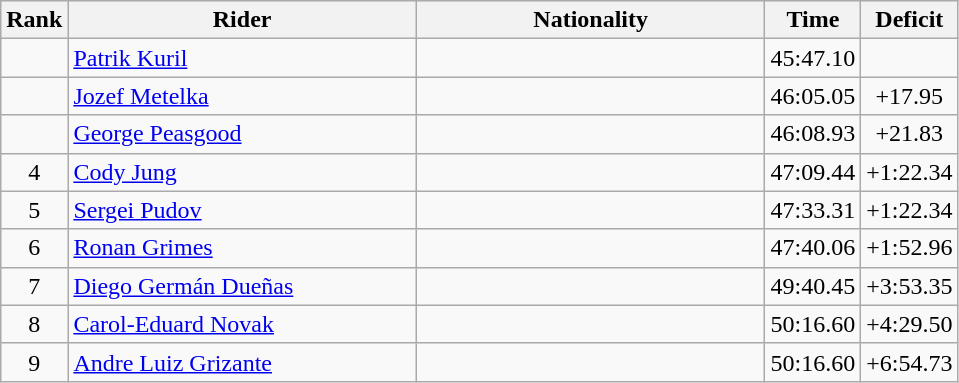<table class="wikitable sortable" style="text-align:center">
<tr style="background:#efefef;">
<th width="30">Rank</th>
<th width="225">Rider</th>
<th width="225">Nationality</th>
<th width="55">Time</th>
<th width="55">Deficit</th>
</tr>
<tr>
<td></td>
<td align="left"><a href='#'>Patrik Kuril</a></td>
<td align="left"></td>
<td>45:47.10</td>
<td></td>
</tr>
<tr>
<td></td>
<td align="left"><a href='#'>Jozef Metelka</a></td>
<td align="left"></td>
<td>46:05.05</td>
<td>+17.95</td>
</tr>
<tr>
<td></td>
<td align="left"><a href='#'>George Peasgood</a></td>
<td align="left"></td>
<td>46:08.93</td>
<td>+21.83</td>
</tr>
<tr>
<td>4</td>
<td align="left"><a href='#'>Cody Jung</a></td>
<td align="left"></td>
<td>47:09.44</td>
<td>+1:22.34</td>
</tr>
<tr>
<td>5</td>
<td align="left"><a href='#'>Sergei Pudov</a></td>
<td align="left"></td>
<td>47:33.31</td>
<td>+1:22.34</td>
</tr>
<tr>
<td>6</td>
<td align="left"><a href='#'>Ronan Grimes</a></td>
<td align="left"></td>
<td>47:40.06</td>
<td>+1:52.96</td>
</tr>
<tr>
<td>7</td>
<td align="left"><a href='#'>Diego Germán Dueñas</a></td>
<td align="left"></td>
<td>49:40.45</td>
<td>+3:53.35</td>
</tr>
<tr>
<td>8</td>
<td align="left"><a href='#'>Carol-Eduard Novak</a></td>
<td align="left"></td>
<td>50:16.60</td>
<td>+4:29.50</td>
</tr>
<tr>
<td>9</td>
<td align="left"><a href='#'>Andre Luiz Grizante</a></td>
<td align="left"></td>
<td>50:16.60</td>
<td>+6:54.73</td>
</tr>
</table>
